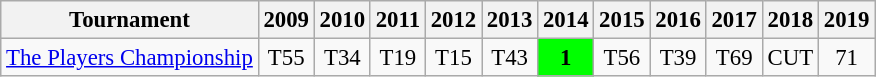<table class="wikitable" style="font-size:95%;text-align:center;">
<tr>
<th>Tournament</th>
<th>2009</th>
<th>2010</th>
<th>2011</th>
<th>2012</th>
<th>2013</th>
<th>2014</th>
<th>2015</th>
<th>2016</th>
<th>2017</th>
<th>2018</th>
<th>2019</th>
</tr>
<tr>
<td align=left><a href='#'>The Players Championship</a></td>
<td>T55</td>
<td>T34</td>
<td>T19</td>
<td>T15</td>
<td>T43</td>
<td style="background:lime;"><strong>1</strong></td>
<td>T56</td>
<td>T39</td>
<td>T69</td>
<td>CUT</td>
<td>71</td>
</tr>
</table>
